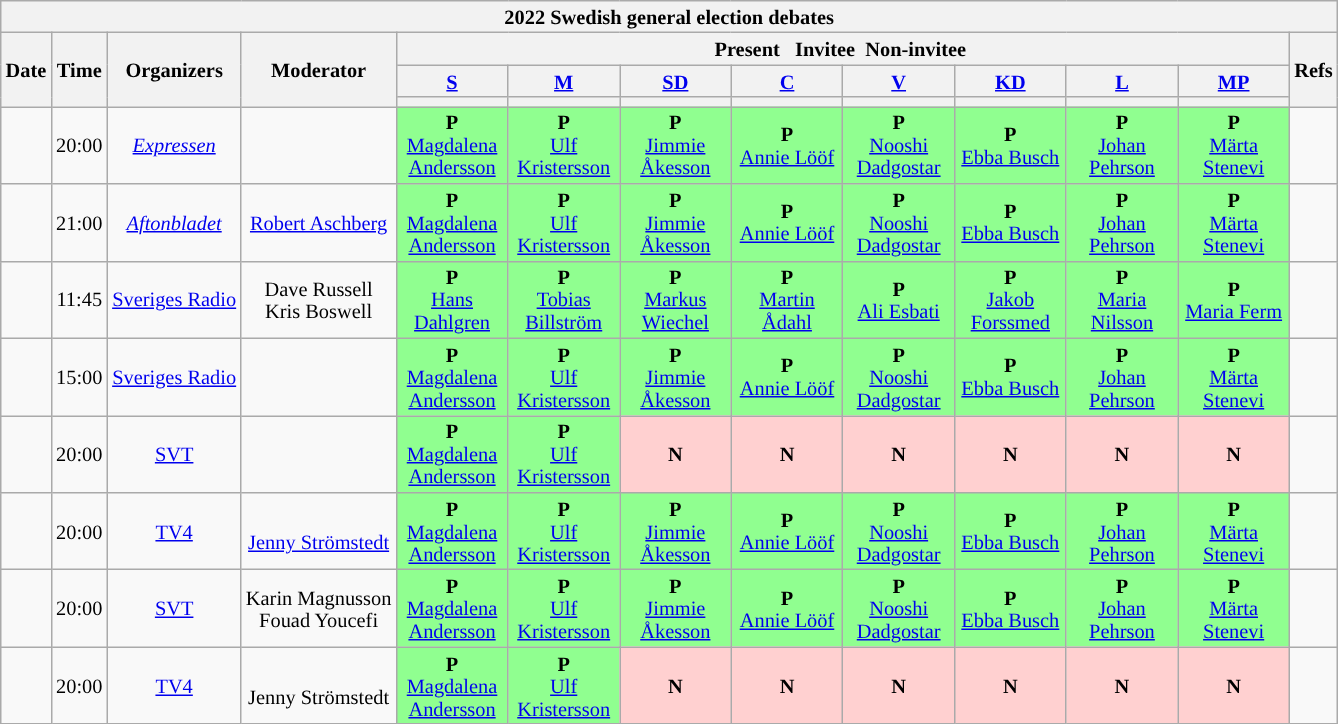<table class="wikitable" style="font-size:85%; line-height:15px; text-align:center;">
<tr>
<th colspan="13">2022 Swedish general election debates</th>
</tr>
<tr>
<th rowspan="3">Date</th>
<th rowspan="3">Time<br></th>
<th rowspan="3">Organizers</th>
<th rowspan="3">Moderator</th>
<th colspan="8"> Present    Invitee  Non-invitee </th>
<th rowspan="3">Refs</th>
</tr>
<tr>
<th scope="col" style="width:5em;"><a href='#'>S</a></th>
<th scope="col" style="width:5em;"><a href='#'>M</a></th>
<th scope="col" style="width:5em;"><a href='#'>SD</a></th>
<th scope="col" style="width:5em;"><a href='#'>C</a></th>
<th scope="col" style="width:5em;"><a href='#'>V</a></th>
<th scope="col" style="width:5em;"><a href='#'>KD</a></th>
<th scope="col" style="width:5em;"><a href='#'>L</a></th>
<th scope="col" style="width:5em;"><a href='#'>MP</a></th>
</tr>
<tr>
<th style="background:"></th>
<th style="background:"></th>
<th style="background:"></th>
<th style="background:"></th>
<th style="background:"></th>
<th style="background:"></th>
<th style="background:"></th>
<th style="background:"></th>
</tr>
<tr>
<td></td>
<td>20:00</td>
<td><em><a href='#'>Expressen</a></em></td>
<td><br></td>
<td style="background:#90FF90"><strong>P</strong><br><a href='#'>Magdalena Andersson</a></td>
<td style="background:#90FF90"><strong>P</strong><br><a href='#'>Ulf Kristersson</a></td>
<td style="background:#90FF90"><strong>P</strong><br><a href='#'>Jimmie Åkesson</a></td>
<td style="background:#90FF90"><strong>P</strong><br><a href='#'>Annie Lööf</a></td>
<td style="background:#90FF90"><strong>P</strong><br><a href='#'>Nooshi Dadgostar</a></td>
<td style="background:#90FF90"><strong>P</strong><br><a href='#'>Ebba Busch</a></td>
<td style="background:#90FF90"><strong>P</strong><br><a href='#'>Johan Pehrson</a></td>
<td style="background:#90FF90"><strong>P</strong><br><a href='#'>Märta Stenevi</a></td>
<td></td>
</tr>
<tr>
<td></td>
<td>21:00</td>
<td><em><a href='#'>Aftonbladet</a></em></td>
<td><a href='#'>Robert Aschberg</a></td>
<td style="background:#90FF90"><strong>P</strong><br><a href='#'>Magdalena Andersson</a></td>
<td style="background:#90FF90"><strong>P</strong><br><a href='#'>Ulf Kristersson</a></td>
<td style="background:#90FF90"><strong>P</strong><br><a href='#'>Jimmie Åkesson</a></td>
<td style="background:#90FF90"><strong>P</strong><br><a href='#'>Annie Lööf</a></td>
<td style="background:#90FF90"><strong>P</strong><br><a href='#'>Nooshi Dadgostar</a></td>
<td style="background:#90FF90"><strong>P</strong><br><a href='#'>Ebba Busch</a></td>
<td style="background:#90FF90"><strong>P</strong><br><a href='#'>Johan Pehrson</a></td>
<td style="background:#90FF90"><strong>P</strong><br><a href='#'>Märta Stenevi</a></td>
<td></td>
</tr>
<tr>
<td></td>
<td>11:45</td>
<td><a href='#'>Sveriges Radio</a></td>
<td>Dave Russell<br>Kris Boswell</td>
<td style="background:#90FF90"><strong>P</strong><br><a href='#'>Hans Dahlgren</a></td>
<td style="background:#90FF90"><strong>P</strong><br><a href='#'>Tobias Billström</a></td>
<td style="background:#90FF90"><strong>P</strong><br><a href='#'>Markus Wiechel</a></td>
<td style="background:#90FF90"><strong>P</strong><br><a href='#'>Martin Ådahl</a></td>
<td style="background:#90FF90"><strong>P</strong><br><a href='#'>Ali Esbati</a></td>
<td style="background:#90FF90"><strong>P</strong><br><a href='#'>Jakob Forssmed</a></td>
<td style="background:#90FF90"><strong>P</strong><br><a href='#'>Maria Nilsson</a></td>
<td style="background:#90FF90"><strong>P</strong><br><a href='#'>Maria Ferm</a></td>
<td></td>
</tr>
<tr>
<td></td>
<td>15:00</td>
<td><a href='#'>Sveriges Radio</a></td>
<td><br></td>
<td style="background:#90FF90"><strong>P</strong><br><a href='#'>Magdalena Andersson</a></td>
<td style="background:#90FF90"><strong>P</strong><br><a href='#'>Ulf Kristersson</a></td>
<td style="background:#90FF90"><strong>P</strong><br><a href='#'>Jimmie Åkesson</a></td>
<td style="background:#90FF90"><strong>P</strong><br><a href='#'>Annie Lööf</a></td>
<td style="background:#90FF90"><strong>P</strong><br><a href='#'>Nooshi Dadgostar</a></td>
<td style="background:#90FF90"><strong>P</strong><br><a href='#'>Ebba Busch</a></td>
<td style="background:#90FF90"><strong>P</strong><br><a href='#'>Johan Pehrson</a></td>
<td style="background:#90FF90"><strong>P</strong><br><a href='#'>Märta Stenevi</a></td>
<td></td>
</tr>
<tr>
<td></td>
<td>20:00</td>
<td><a href='#'>SVT</a></td>
<td><br></td>
<td style="background:#90FF90"><strong>P</strong><br><a href='#'>Magdalena Andersson</a></td>
<td style="background:#90FF90"><strong>P</strong><br><a href='#'>Ulf Kristersson</a></td>
<td style="background:#FFD0D0"><strong>N</strong></td>
<td style="background:#FFD0D0"><strong>N</strong></td>
<td style="background:#FFD0D0"><strong>N</strong></td>
<td style="background:#FFD0D0"><strong>N</strong></td>
<td style="background:#FFD0D0"><strong>N</strong></td>
<td style="background:#FFD0D0"><strong>N</strong></td>
<td></td>
</tr>
<tr>
<td></td>
<td>20:00</td>
<td><a href='#'>TV4</a></td>
<td><br><a href='#'>Jenny Strömstedt</a></td>
<td style="background:#90FF90"><strong>P</strong><br><a href='#'>Magdalena Andersson</a></td>
<td style="background:#90FF90"><strong>P</strong><br><a href='#'>Ulf Kristersson</a></td>
<td style="background:#90FF90"><strong>P</strong><br><a href='#'>Jimmie Åkesson</a></td>
<td style="background:#90FF90"><strong>P</strong><br><a href='#'>Annie Lööf</a></td>
<td style="background:#90FF90"><strong>P</strong><br><a href='#'>Nooshi Dadgostar</a></td>
<td style="background:#90FF90"><strong>P</strong><br><a href='#'>Ebba Busch</a></td>
<td style="background:#90FF90"><strong>P</strong><br><a href='#'>Johan Pehrson</a></td>
<td style="background:#90FF90"><strong>P</strong><br><a href='#'>Märta Stenevi</a></td>
<td></td>
</tr>
<tr>
<td></td>
<td>20:00</td>
<td><a href='#'>SVT</a></td>
<td>Karin Magnusson<br>Fouad Youcefi</td>
<td style="background:#90FF90"><strong>P</strong><br><a href='#'>Magdalena Andersson</a></td>
<td style="background:#90FF90"><strong>P</strong><br><a href='#'>Ulf Kristersson</a></td>
<td style="background:#90FF90"><strong>P</strong><br><a href='#'>Jimmie Åkesson</a></td>
<td style="background:#90FF90"><strong>P</strong><br><a href='#'>Annie Lööf</a></td>
<td style="background:#90FF90"><strong>P</strong><br><a href='#'>Nooshi Dadgostar</a></td>
<td style="background:#90FF90"><strong>P</strong><br><a href='#'>Ebba Busch</a></td>
<td style="background:#90FF90"><strong>P</strong><br><a href='#'>Johan Pehrson</a></td>
<td style="background:#90FF90"><strong>P</strong><br><a href='#'>Märta Stenevi</a></td>
<td></td>
</tr>
<tr>
<td></td>
<td>20:00</td>
<td><a href='#'>TV4</a></td>
<td><br>Jenny Strömstedt</td>
<td style="background:#90FF90"><strong>P</strong><br><a href='#'>Magdalena Andersson</a></td>
<td style="background:#90FF90"><strong>P</strong><br><a href='#'>Ulf Kristersson</a></td>
<td style="background:#FFD0D0"><strong>N</strong></td>
<td style="background:#FFD0D0"><strong>N</strong></td>
<td style="background:#FFD0D0"><strong>N</strong></td>
<td style="background:#FFD0D0"><strong>N</strong></td>
<td style="background:#FFD0D0"><strong>N</strong></td>
<td style="background:#FFD0D0"><strong>N</strong></td>
<td></td>
</tr>
</table>
